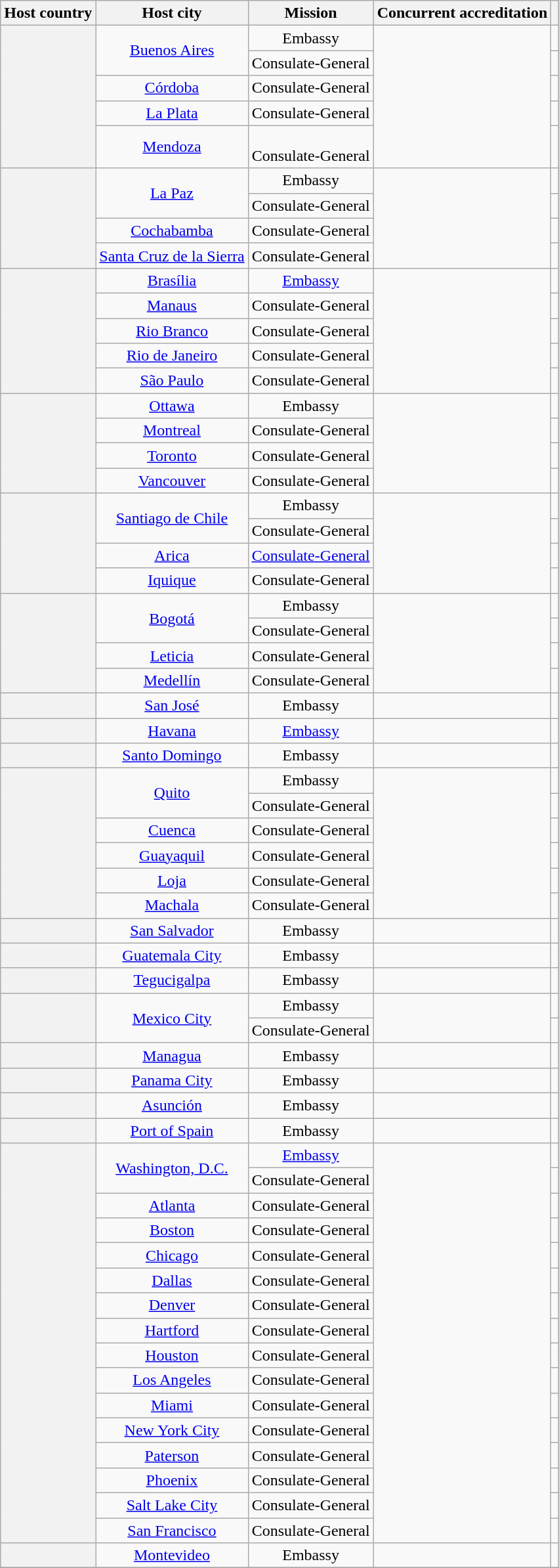<table class="wikitable plainrowheaders" style="text-align:center;">
<tr>
<th scope="col">Host country</th>
<th scope="col">Host city</th>
<th scope="col">Mission</th>
<th scope="col">Concurrent accreditation</th>
<th scope="col"></th>
</tr>
<tr>
<th scope="row" rowspan="5"></th>
<td rowspan="2"><a href='#'>Buenos Aires</a></td>
<td>Embassy</td>
<td rowspan="5"></td>
<td></td>
</tr>
<tr>
<td>Consulate-General</td>
<td></td>
</tr>
<tr>
<td><a href='#'>Córdoba</a></td>
<td>Consulate-General</td>
<td></td>
</tr>
<tr>
<td><a href='#'>La Plata</a></td>
<td>Consulate-General</td>
<td></td>
</tr>
<tr>
<td><a href='#'>Mendoza</a></td>
<td><br>Consulate-General</td>
<td></td>
</tr>
<tr>
<th scope="row" rowspan="4"></th>
<td rowspan="2"><a href='#'>La Paz</a></td>
<td>Embassy</td>
<td rowspan="4"></td>
<td></td>
</tr>
<tr>
<td>Consulate-General</td>
<td></td>
</tr>
<tr>
<td><a href='#'>Cochabamba</a></td>
<td>Consulate-General</td>
<td></td>
</tr>
<tr>
<td><a href='#'>Santa Cruz de la Sierra</a></td>
<td>Consulate-General</td>
<td></td>
</tr>
<tr>
<th scope="row" rowspan="5"></th>
<td><a href='#'>Brasília</a></td>
<td><a href='#'>Embassy</a></td>
<td rowspan="5"></td>
<td></td>
</tr>
<tr>
<td><a href='#'>Manaus</a></td>
<td>Consulate-General</td>
<td></td>
</tr>
<tr>
<td><a href='#'>Rio Branco</a></td>
<td>Consulate-General</td>
<td></td>
</tr>
<tr>
<td><a href='#'>Rio de Janeiro</a></td>
<td>Consulate-General</td>
<td></td>
</tr>
<tr>
<td><a href='#'>São Paulo</a></td>
<td>Consulate-General</td>
<td></td>
</tr>
<tr>
<th scope="row" rowspan="4"></th>
<td><a href='#'>Ottawa</a></td>
<td>Embassy</td>
<td rowspan="4"></td>
<td></td>
</tr>
<tr>
<td><a href='#'>Montreal</a></td>
<td>Consulate-General</td>
<td></td>
</tr>
<tr>
<td><a href='#'>Toronto</a></td>
<td>Consulate-General</td>
<td></td>
</tr>
<tr>
<td><a href='#'>Vancouver</a></td>
<td>Consulate-General</td>
<td></td>
</tr>
<tr>
<th scope="row" rowspan="4"></th>
<td rowspan="2"><a href='#'>Santiago de Chile</a></td>
<td>Embassy</td>
<td rowspan="4"></td>
<td></td>
</tr>
<tr>
<td>Consulate-General</td>
<td></td>
</tr>
<tr>
<td><a href='#'>Arica</a></td>
<td><a href='#'>Consulate-General</a></td>
<td></td>
</tr>
<tr>
<td><a href='#'>Iquique</a></td>
<td>Consulate-General</td>
<td></td>
</tr>
<tr>
<th scope="row" rowspan="4"></th>
<td rowspan="2"><a href='#'>Bogotá</a></td>
<td>Embassy</td>
<td rowspan="4"></td>
<td></td>
</tr>
<tr>
<td>Consulate-General</td>
<td></td>
</tr>
<tr>
<td><a href='#'>Leticia</a></td>
<td>Consulate-General</td>
<td></td>
</tr>
<tr>
<td><a href='#'>Medellín</a></td>
<td>Consulate-General</td>
<td></td>
</tr>
<tr>
<th scope="row"></th>
<td><a href='#'>San José</a></td>
<td>Embassy</td>
<td></td>
<td></td>
</tr>
<tr>
<th scope="row"></th>
<td><a href='#'>Havana</a></td>
<td><a href='#'>Embassy</a></td>
<td></td>
<td></td>
</tr>
<tr>
<th scope="row"></th>
<td><a href='#'>Santo Domingo</a></td>
<td>Embassy</td>
<td></td>
<td></td>
</tr>
<tr>
<th scope="row" rowspan="6"></th>
<td rowspan="2"><a href='#'>Quito</a></td>
<td>Embassy</td>
<td rowspan="6"></td>
<td></td>
</tr>
<tr>
<td>Consulate-General</td>
<td></td>
</tr>
<tr>
<td><a href='#'>Cuenca</a></td>
<td>Consulate-General</td>
<td></td>
</tr>
<tr>
<td><a href='#'>Guayaquil</a></td>
<td>Consulate-General</td>
<td></td>
</tr>
<tr>
<td><a href='#'>Loja</a></td>
<td>Consulate-General</td>
<td></td>
</tr>
<tr>
<td><a href='#'>Machala</a></td>
<td>Consulate-General</td>
<td></td>
</tr>
<tr>
<th scope="row"></th>
<td><a href='#'>San Salvador</a></td>
<td>Embassy</td>
<td></td>
<td></td>
</tr>
<tr>
<th scope="row"></th>
<td><a href='#'>Guatemala City</a></td>
<td>Embassy</td>
<td></td>
<td></td>
</tr>
<tr>
<th scope="row"></th>
<td><a href='#'>Tegucigalpa</a></td>
<td>Embassy</td>
<td></td>
<td></td>
</tr>
<tr>
<th scope="row" rowspan="2"></th>
<td rowspan="2"><a href='#'>Mexico City</a></td>
<td>Embassy</td>
<td rowspan="2"></td>
<td></td>
</tr>
<tr>
<td>Consulate-General</td>
<td></td>
</tr>
<tr>
<th scope="row"></th>
<td><a href='#'>Managua</a></td>
<td>Embassy</td>
<td></td>
<td></td>
</tr>
<tr>
<th scope="row"></th>
<td><a href='#'>Panama City</a></td>
<td>Embassy</td>
<td></td>
<td></td>
</tr>
<tr>
<th scope="row"></th>
<td><a href='#'>Asunción</a></td>
<td>Embassy</td>
<td></td>
<td></td>
</tr>
<tr>
<th scope="row"></th>
<td><a href='#'>Port of Spain</a></td>
<td>Embassy</td>
<td></td>
<td></td>
</tr>
<tr>
<th rowspan="16" scope="row"></th>
<td rowspan="2"><a href='#'>Washington, D.C.</a></td>
<td><a href='#'>Embassy</a></td>
<td rowspan="16"></td>
<td></td>
</tr>
<tr>
<td>Consulate-General</td>
<td></td>
</tr>
<tr>
<td><a href='#'>Atlanta</a></td>
<td>Consulate-General</td>
<td></td>
</tr>
<tr>
<td><a href='#'>Boston</a></td>
<td>Consulate-General</td>
<td></td>
</tr>
<tr>
<td><a href='#'>Chicago</a></td>
<td>Consulate-General</td>
<td></td>
</tr>
<tr>
<td><a href='#'>Dallas</a></td>
<td>Consulate-General</td>
<td></td>
</tr>
<tr>
<td><a href='#'>Denver</a></td>
<td>Consulate-General</td>
<td></td>
</tr>
<tr>
<td><a href='#'>Hartford</a></td>
<td>Consulate-General</td>
<td></td>
</tr>
<tr>
<td><a href='#'>Houston</a></td>
<td>Consulate-General</td>
<td></td>
</tr>
<tr>
<td><a href='#'>Los Angeles</a></td>
<td>Consulate-General</td>
<td></td>
</tr>
<tr>
<td><a href='#'>Miami</a></td>
<td>Consulate-General</td>
<td></td>
</tr>
<tr>
<td><a href='#'>New York City</a></td>
<td>Consulate-General</td>
<td></td>
</tr>
<tr>
<td><a href='#'>Paterson</a></td>
<td>Consulate-General</td>
<td></td>
</tr>
<tr>
<td><a href='#'>Phoenix</a></td>
<td>Consulate-General</td>
<td></td>
</tr>
<tr>
<td><a href='#'>Salt Lake City</a></td>
<td>Consulate-General</td>
<td></td>
</tr>
<tr>
<td><a href='#'>San Francisco</a></td>
<td>Consulate-General</td>
<td></td>
</tr>
<tr>
<th scope="row"></th>
<td><a href='#'>Montevideo</a></td>
<td>Embassy</td>
<td></td>
<td></td>
</tr>
<tr>
</tr>
</table>
